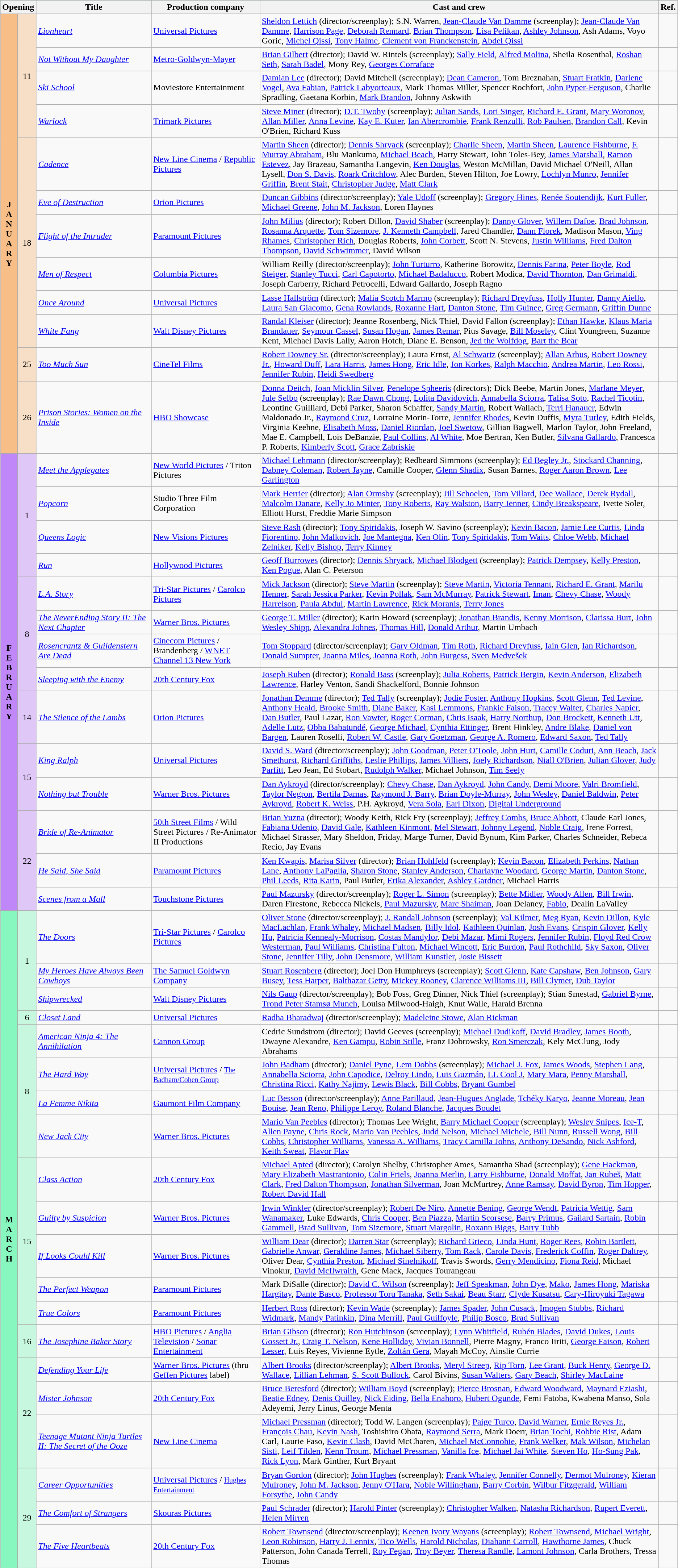<table class="wikitable sortable">
<tr style="background:#b0e0e6; text-align:center">
<th colspan="2">Opening</th>
<th style="width:17%;">Title</th>
<th style="width:16%;">Production company</th>
<th>Cast and crew</th>
<th class="unsortable">Ref.</th>
</tr>
<tr>
<th rowspan="12" style="text-align:center; background:#f7bf87;"><strong>J<br>A<br>N<br>U<br>A<br>R<br>Y</strong></th>
<td rowspan="4" style="text-align:center; background:#f7dfc7;">11</td>
<td><em><a href='#'>Lionheart</a></em></td>
<td><a href='#'>Universal Pictures</a></td>
<td><a href='#'>Sheldon Lettich</a> (director/screenplay); S.N. Warren, <a href='#'>Jean-Claude Van Damme</a> (screenplay); <a href='#'>Jean-Claude Van Damme</a>, <a href='#'>Harrison Page</a>, <a href='#'>Deborah Rennard</a>, <a href='#'>Brian Thompson</a>, <a href='#'>Lisa Pelikan</a>, <a href='#'>Ashley Johnson</a>, Ash Adams, Voyo Goric, <a href='#'>Michel Qissi</a>, <a href='#'>Tony Halme</a>, <a href='#'>Clement von Franckenstein</a>, <a href='#'>Abdel Qissi</a></td>
<td></td>
</tr>
<tr>
<td><em><a href='#'>Not Without My Daughter</a></em></td>
<td><a href='#'>Metro-Goldwyn-Mayer</a></td>
<td><a href='#'>Brian Gilbert</a> (director); David W. Rintels (screenplay); <a href='#'>Sally Field</a>, <a href='#'>Alfred Molina</a>, Sheila Rosenthal, <a href='#'>Roshan Seth</a>, <a href='#'>Sarah Badel</a>, Mony Rey, <a href='#'>Georges Corraface</a></td>
<td></td>
</tr>
<tr>
<td><em><a href='#'>Ski School</a></em></td>
<td>Moviestore Entertainment</td>
<td><a href='#'>Damian Lee</a> (director); David Mitchell (screenplay); <a href='#'>Dean Cameron</a>, Tom Breznahan, <a href='#'>Stuart Fratkin</a>, <a href='#'>Darlene Vogel</a>, <a href='#'>Ava Fabian</a>, <a href='#'>Patrick Labyorteaux</a>, Mark Thomas Miller, Spencer Rochfort, <a href='#'>John Pyper-Ferguson</a>, Charlie Spradling, Gaetana Korbin, <a href='#'>Mark Brandon</a>, Johnny Askwith</td>
<td></td>
</tr>
<tr>
<td><em><a href='#'>Warlock</a></em></td>
<td><a href='#'>Trimark Pictures</a></td>
<td><a href='#'>Steve Miner</a> (director); <a href='#'>D.T. Twohy</a> (screenplay); <a href='#'>Julian Sands</a>, <a href='#'>Lori Singer</a>, <a href='#'>Richard E. Grant</a>, <a href='#'>Mary Woronov</a>, <a href='#'>Allan Miller</a>, <a href='#'>Anna Levine</a>, <a href='#'>Kay E. Kuter</a>, <a href='#'>Ian Abercrombie</a>, <a href='#'>Frank Renzulli</a>, <a href='#'>Rob Paulsen</a>, <a href='#'>Brandon Call</a>, Kevin O'Brien, Richard Kuss</td>
<td></td>
</tr>
<tr>
<td rowspan="6" style="text-align:center; background:#f7dfc7;">18</td>
<td><em><a href='#'>Cadence</a></em></td>
<td><a href='#'>New Line Cinema</a> / <a href='#'>Republic Pictures</a></td>
<td><a href='#'>Martin Sheen</a> (director); <a href='#'>Dennis Shryack</a> (screenplay); <a href='#'>Charlie Sheen</a>, <a href='#'>Martin Sheen</a>, <a href='#'>Laurence Fishburne</a>, <a href='#'>F. Murray Abraham</a>, Blu Mankuma, <a href='#'>Michael Beach</a>, Harry Stewart, John Toles-Bey, <a href='#'>James Marshall</a>, <a href='#'>Ramon Estevez</a>, Jay Brazeau, Samantha Langevin, <a href='#'>Ken Douglas</a>, Weston McMillan, David Michael O'Neill, Allan Lysell, <a href='#'>Don S. Davis</a>, <a href='#'>Roark Critchlow</a>, Alec Burden, Steven Hilton, Joe Lowry, <a href='#'>Lochlyn Munro</a>, <a href='#'>Jennifer Griffin</a>, <a href='#'>Brent Stait</a>, <a href='#'>Christopher Judge</a>, <a href='#'>Matt Clark</a></td>
<td></td>
</tr>
<tr>
<td><em><a href='#'>Eve of Destruction</a></em></td>
<td><a href='#'>Orion Pictures</a></td>
<td><a href='#'>Duncan Gibbins</a> (director/screenplay); <a href='#'>Yale Udoff</a> (screenplay); <a href='#'>Gregory Hines</a>, <a href='#'>Renée Soutendijk</a>, <a href='#'>Kurt Fuller</a>, <a href='#'>Michael Greene</a>, <a href='#'>John M. Jackson</a>, Loren Haynes</td>
<td></td>
</tr>
<tr>
<td><em><a href='#'>Flight of the Intruder</a></em></td>
<td><a href='#'>Paramount Pictures</a></td>
<td><a href='#'>John Milius</a> (director); Robert Dillon, <a href='#'>David Shaber</a> (screenplay); <a href='#'>Danny Glover</a>, <a href='#'>Willem Dafoe</a>, <a href='#'>Brad Johnson</a>, <a href='#'>Rosanna Arquette</a>, <a href='#'>Tom Sizemore</a>, <a href='#'>J. Kenneth Campbell</a>, Jared Chandler, <a href='#'>Dann Florek</a>, Madison Mason, <a href='#'>Ving Rhames</a>, <a href='#'>Christopher Rich</a>, Douglas Roberts, <a href='#'>John Corbett</a>, Scott N. Stevens, <a href='#'>Justin Williams</a>, <a href='#'>Fred Dalton Thompson</a>, <a href='#'>David Schwimmer</a>, David Wilson</td>
<td></td>
</tr>
<tr>
<td><em><a href='#'>Men of Respect</a></em></td>
<td><a href='#'>Columbia Pictures</a></td>
<td>William Reilly (director/screenplay); <a href='#'>John Turturro</a>, Katherine Borowitz, <a href='#'>Dennis Farina</a>, <a href='#'>Peter Boyle</a>, <a href='#'>Rod Steiger</a>, <a href='#'>Stanley Tucci</a>, <a href='#'>Carl Capotorto</a>, <a href='#'>Michael Badalucco</a>, Robert Modica, <a href='#'>David Thornton</a>, <a href='#'>Dan Grimaldi</a>, Joseph Carberry, Richard Petrocelli, Edward Gallardo, Joseph Ragno</td>
<td></td>
</tr>
<tr>
<td><em><a href='#'>Once Around</a></em></td>
<td><a href='#'>Universal Pictures</a></td>
<td><a href='#'>Lasse Hallström</a> (director); <a href='#'>Malia Scotch Marmo</a> (screenplay); <a href='#'>Richard Dreyfuss</a>, <a href='#'>Holly Hunter</a>, <a href='#'>Danny Aiello</a>, <a href='#'>Laura San Giacomo</a>, <a href='#'>Gena Rowlands</a>, <a href='#'>Roxanne Hart</a>, <a href='#'>Danton Stone</a>, <a href='#'>Tim Guinee</a>, <a href='#'>Greg Germann</a>, <a href='#'>Griffin Dunne</a></td>
<td></td>
</tr>
<tr>
<td><em><a href='#'>White Fang</a></em></td>
<td><a href='#'>Walt Disney Pictures</a></td>
<td><a href='#'>Randal Kleiser</a> (director); Jeanne Rosenberg, Nick Thiel, David Fallon (screenplay); <a href='#'>Ethan Hawke</a>, <a href='#'>Klaus Maria Brandauer</a>, <a href='#'>Seymour Cassel</a>, <a href='#'>Susan Hogan</a>, <a href='#'>James Remar</a>, Pius Savage, <a href='#'>Bill Moseley</a>, Clint Youngreen, Suzanne Kent, Michael Davis Lally, Aaron Hotch, Diane E. Benson, <a href='#'>Jed the Wolfdog</a>, <a href='#'>Bart the Bear</a></td>
<td></td>
</tr>
<tr>
<td style="text-align:center; background:#f7dfc7;">25</td>
<td><em><a href='#'>Too Much Sun</a></em></td>
<td><a href='#'>CineTel Films</a></td>
<td><a href='#'>Robert Downey Sr.</a> (director/screenplay); Laura Ernst, <a href='#'>Al Schwartz</a> (screenplay); <a href='#'>Allan Arbus</a>, <a href='#'>Robert Downey Jr.</a>, <a href='#'>Howard Duff</a>, <a href='#'>Lara Harris</a>, <a href='#'>James Hong</a>, <a href='#'>Eric Idle</a>, <a href='#'>Jon Korkes</a>, <a href='#'>Ralph Macchio</a>, <a href='#'>Andrea Martin</a>, <a href='#'>Leo Rossi</a>, <a href='#'>Jennifer Rubin</a>, <a href='#'>Heidi Swedberg</a></td>
<td></td>
</tr>
<tr>
<td style="text-align:center; background:#f7dfc7;">26</td>
<td><em><a href='#'>Prison Stories: Women on the Inside</a></em></td>
<td><a href='#'>HBO Showcase</a></td>
<td><a href='#'>Donna Deitch</a>, <a href='#'>Joan Micklin Silver</a>, <a href='#'>Penelope Spheeris</a> (directors); Dick Beebe, Martin Jones, <a href='#'>Marlane Meyer</a>, <a href='#'>Jule Selbo</a> (screenplay); <a href='#'>Rae Dawn Chong</a>, <a href='#'>Lolita Davidovich</a>, <a href='#'>Annabella Sciorra</a>, <a href='#'>Talisa Soto</a>, <a href='#'>Rachel Ticotin</a>, Leontine Guilliard, Debi Parker, Sharon Schaffer, <a href='#'>Sandy Martin</a>, Robert Wallach, <a href='#'>Terri Hanauer</a>, Edwin Maldonado Jr., <a href='#'>Raymond Cruz</a>, Lorraine Morin-Torre, <a href='#'>Jennifer Rhodes</a>, Kevin Duffis, <a href='#'>Myra Turley</a>, Edith Fields, Virginia Keehne, <a href='#'>Elisabeth Moss</a>, <a href='#'>Daniel Riordan</a>, <a href='#'>Joel Swetow</a>, Gillian Bagwell, Marlon Taylor, John Freeland, Mae E. Campbell, Lois DeBanzie, <a href='#'>Paul Collins</a>, <a href='#'>Al White</a>, Moe Bertran, Ken Butler, <a href='#'>Silvana Gallardo</a>, Francesca P. Roberts, <a href='#'>Kimberly Scott</a>, <a href='#'>Grace Zabriskie</a></td>
<td></td>
</tr>
<tr>
<th rowspan="14" style="text-align:center; background:#bf87f7;"><strong>F<br>E<br>B<br>R<br>U<br>A<br>R<br>Y</strong></th>
<td rowspan="4" style="text-align:center; background:#dfc7f7;">1</td>
<td><em><a href='#'>Meet the Applegates</a></em></td>
<td><a href='#'>New World Pictures</a> / Triton Pictures</td>
<td><a href='#'>Michael Lehmann</a> (director/screenplay); Redbeard Simmons (screenplay); <a href='#'>Ed Begley Jr.</a>, <a href='#'>Stockard Channing</a>, <a href='#'>Dabney Coleman</a>, <a href='#'>Robert Jayne</a>, Camille Cooper, <a href='#'>Glenn Shadix</a>, Susan Barnes, <a href='#'>Roger Aaron Brown</a>, <a href='#'>Lee Garlington</a></td>
<td></td>
</tr>
<tr>
<td><em><a href='#'>Popcorn</a></em></td>
<td>Studio Three Film Corporation</td>
<td><a href='#'>Mark Herrier</a> (director); <a href='#'>Alan Ormsby</a> (screenplay); <a href='#'>Jill Schoelen</a>, <a href='#'>Tom Villard</a>, <a href='#'>Dee Wallace</a>, <a href='#'>Derek Rydall</a>, <a href='#'>Malcolm Danare</a>, <a href='#'>Kelly Jo Minter</a>, <a href='#'>Tony Roberts</a>, <a href='#'>Ray Walston</a>, <a href='#'>Barry Jenner</a>, <a href='#'>Cindy Breakspeare</a>, Ivette Soler, Elliott Hurst, Freddie Marie Simpson</td>
<td></td>
</tr>
<tr>
<td><em><a href='#'>Queens Logic</a></em></td>
<td><a href='#'>New Visions Pictures</a></td>
<td><a href='#'>Steve Rash</a> (director); <a href='#'>Tony Spiridakis</a>, Joseph W. Savino (screenplay); <a href='#'>Kevin Bacon</a>, <a href='#'>Jamie Lee Curtis</a>, <a href='#'>Linda Fiorentino</a>, <a href='#'>John Malkovich</a>, <a href='#'>Joe Mantegna</a>, <a href='#'>Ken Olin</a>, <a href='#'>Tony Spiridakis</a>, <a href='#'>Tom Waits</a>, <a href='#'>Chloe Webb</a>, <a href='#'>Michael Zelniker</a>, <a href='#'>Kelly Bishop</a>, <a href='#'>Terry Kinney</a></td>
<td></td>
</tr>
<tr>
<td><em><a href='#'>Run</a></em></td>
<td><a href='#'>Hollywood Pictures</a></td>
<td><a href='#'>Geoff Burrowes</a> (director); <a href='#'>Dennis Shryack</a>, <a href='#'>Michael Blodgett</a> (screenplay); <a href='#'>Patrick Dempsey</a>, <a href='#'>Kelly Preston</a>, <a href='#'>Ken Pogue</a>, Alan C. Peterson</td>
<td></td>
</tr>
<tr>
<td rowspan="4" style="text-align:center; background:#dfc7f7;">8</td>
<td><em><a href='#'>L.A. Story</a></em></td>
<td><a href='#'>Tri-Star Pictures</a> / <a href='#'>Carolco Pictures</a></td>
<td><a href='#'>Mick Jackson</a> (director); <a href='#'>Steve Martin</a> (screenplay); <a href='#'>Steve Martin</a>, <a href='#'>Victoria Tennant</a>, <a href='#'>Richard E. Grant</a>, <a href='#'>Marilu Henner</a>, <a href='#'>Sarah Jessica Parker</a>, <a href='#'>Kevin Pollak</a>, <a href='#'>Sam McMurray</a>, <a href='#'>Patrick Stewart</a>, <a href='#'>Iman</a>, <a href='#'>Chevy Chase</a>, <a href='#'>Woody Harrelson</a>, <a href='#'>Paula Abdul</a>, <a href='#'>Martin Lawrence</a>, <a href='#'>Rick Moranis</a>, <a href='#'>Terry Jones</a></td>
<td></td>
</tr>
<tr>
<td><em><a href='#'>The NeverEnding Story II: The Next Chapter</a></em></td>
<td><a href='#'>Warner Bros. Pictures</a></td>
<td><a href='#'>George T. Miller</a> (director); Karin Howard (screenplay); <a href='#'>Jonathan Brandis</a>, <a href='#'>Kenny Morrison</a>, <a href='#'>Clarissa Burt</a>, <a href='#'>John Wesley Shipp</a>, <a href='#'>Alexandra Johnes</a>, <a href='#'>Thomas Hill</a>, <a href='#'>Donald Arthur</a>, Martin Umbach</td>
<td></td>
</tr>
<tr>
<td><em><a href='#'>Rosencrantz & Guildenstern Are Dead</a></em></td>
<td><a href='#'>Cinecom Pictures</a> / Brandenberg / <a href='#'>WNET Channel 13 New York</a></td>
<td><a href='#'>Tom Stoppard</a> (director/screenplay); <a href='#'>Gary Oldman</a>, <a href='#'>Tim Roth</a>, <a href='#'>Richard Dreyfuss</a>, <a href='#'>Iain Glen</a>, <a href='#'>Ian Richardson</a>, <a href='#'>Donald Sumpter</a>, <a href='#'>Joanna Miles</a>, <a href='#'>Joanna Roth</a>, <a href='#'>John Burgess</a>, <a href='#'>Sven Medvešek</a></td>
<td></td>
</tr>
<tr>
<td><em><a href='#'>Sleeping with the Enemy</a></em></td>
<td><a href='#'>20th Century Fox</a></td>
<td><a href='#'>Joseph Ruben</a> (director); <a href='#'>Ronald Bass</a> (screenplay); <a href='#'>Julia Roberts</a>, <a href='#'>Patrick Bergin</a>, <a href='#'>Kevin Anderson</a>, <a href='#'>Elizabeth Lawrence</a>, Harley Venton, Sandi Shackelford, Bonnie Johnson</td>
<td></td>
</tr>
<tr>
<td style="text-align:center; background:#dfc7f7;">14</td>
<td><em><a href='#'>The Silence of the Lambs</a></em></td>
<td><a href='#'>Orion Pictures</a></td>
<td><a href='#'>Jonathan Demme</a> (director); <a href='#'>Ted Tally</a> (screenplay); <a href='#'>Jodie Foster</a>, <a href='#'>Anthony Hopkins</a>, <a href='#'>Scott Glenn</a>, <a href='#'>Ted Levine</a>, <a href='#'>Anthony Heald</a>, <a href='#'>Brooke Smith</a>, <a href='#'>Diane Baker</a>, <a href='#'>Kasi Lemmons</a>, <a href='#'>Frankie Faison</a>, <a href='#'>Tracey Walter</a>, <a href='#'>Charles Napier</a>, <a href='#'>Dan Butler</a>, Paul Lazar, <a href='#'>Ron Vawter</a>, <a href='#'>Roger Corman</a>, <a href='#'>Chris Isaak</a>, <a href='#'>Harry Northup</a>, <a href='#'>Don Brockett</a>, <a href='#'>Kenneth Utt</a>, <a href='#'>Adelle Lutz</a>, <a href='#'>Obba Babatundé</a>, <a href='#'>George Michael</a>, <a href='#'>Cynthia Ettinger</a>, Brent Hinkley, <a href='#'>Andre Blake</a>, <a href='#'>Daniel von Bargen</a>, Lauren Roselli, <a href='#'>Robert W. Castle</a>, <a href='#'>Gary Goetzman</a>, <a href='#'>George A. Romero</a>, <a href='#'>Edward Saxon</a>, <a href='#'>Ted Tally</a></td>
<td></td>
</tr>
<tr>
<td rowspan="2" style="text-align:center; background:#dfc7f7;">15</td>
<td><em><a href='#'>King Ralph</a></em></td>
<td><a href='#'>Universal Pictures</a></td>
<td><a href='#'>David S. Ward</a> (director/screenplay); <a href='#'>John Goodman</a>, <a href='#'>Peter O'Toole</a>, <a href='#'>John Hurt</a>, <a href='#'>Camille Coduri</a>, <a href='#'>Ann Beach</a>, <a href='#'>Jack Smethurst</a>, <a href='#'>Richard Griffiths</a>, <a href='#'>Leslie Phillips</a>, <a href='#'>James Villiers</a>, <a href='#'>Joely Richardson</a>, <a href='#'>Niall O'Brien</a>, <a href='#'>Julian Glover</a>, <a href='#'>Judy Parfitt</a>, Leo Jean, Ed Stobart, <a href='#'>Rudolph Walker</a>, Michael Johnson, <a href='#'>Tim Seely</a></td>
<td></td>
</tr>
<tr>
<td><em><a href='#'>Nothing but Trouble</a></em></td>
<td><a href='#'>Warner Bros. Pictures</a></td>
<td><a href='#'>Dan Aykroyd</a> (director/screenplay); <a href='#'>Chevy Chase</a>, <a href='#'>Dan Aykroyd</a>, <a href='#'>John Candy</a>, <a href='#'>Demi Moore</a>, <a href='#'>Valri Bromfield</a>, <a href='#'>Taylor Negron</a>, <a href='#'>Bertila Damas</a>, <a href='#'>Raymond J. Barry</a>, <a href='#'>Brian Doyle-Murray</a>, <a href='#'>John Wesley</a>, <a href='#'>Daniel Baldwin</a>, <a href='#'>Peter Aykroyd</a>, <a href='#'>Robert K. Weiss</a>, P.H. Aykroyd, <a href='#'>Vera Sola</a>, <a href='#'>Earl Dixon</a>, <a href='#'>Digital Underground</a></td>
<td></td>
</tr>
<tr>
<td rowspan="3" style="text-align:center; background:#dfc7f7;">22</td>
<td><em><a href='#'>Bride of Re-Animator</a></em></td>
<td><a href='#'>50th Street Films</a> / Wild Street Pictures / Re-Animator II Productions</td>
<td><a href='#'>Brian Yuzna</a> (director); Woody Keith, Rick Fry (screenplay); <a href='#'>Jeffrey Combs</a>, <a href='#'>Bruce Abbott</a>, Claude Earl Jones, <a href='#'>Fabiana Udenio</a>, <a href='#'>David Gale</a>, <a href='#'>Kathleen Kinmont</a>, <a href='#'>Mel Stewart</a>, <a href='#'>Johnny Legend</a>, <a href='#'>Noble Craig</a>, Irene Forrest, Michael Strasser, Mary Sheldon, Friday, Marge Turner, David Bynum, Kim Parker, Charles Schneider, Rebeca Recio, Jay Evans</td>
<td></td>
</tr>
<tr>
<td><em><a href='#'>He Said, She Said</a></em></td>
<td><a href='#'>Paramount Pictures</a></td>
<td><a href='#'>Ken Kwapis</a>, <a href='#'>Marisa Silver</a> (director); <a href='#'>Brian Hohlfeld</a> (screenplay); <a href='#'>Kevin Bacon</a>, <a href='#'>Elizabeth Perkins</a>, <a href='#'>Nathan Lane</a>, <a href='#'>Anthony LaPaglia</a>, <a href='#'>Sharon Stone</a>, <a href='#'>Stanley Anderson</a>, <a href='#'>Charlayne Woodard</a>, <a href='#'>George Martin</a>, <a href='#'>Danton Stone</a>, <a href='#'>Phil Leeds</a>, <a href='#'>Rita Karin</a>, Paul Butler, <a href='#'>Erika Alexander</a>, <a href='#'>Ashley Gardner</a>, Michael Harris</td>
<td></td>
</tr>
<tr>
<td><em><a href='#'>Scenes from a Mall</a></em></td>
<td><a href='#'>Touchstone Pictures</a></td>
<td><a href='#'>Paul Mazursky</a> (director/screenplay); <a href='#'>Roger L. Simon</a> (screenplay); <a href='#'>Bette Midler</a>, <a href='#'>Woody Allen</a>, <a href='#'>Bill Irwin</a>, Daren Firestone, Rebecca Nickels, <a href='#'>Paul Mazursky</a>, <a href='#'>Marc Shaiman</a>, Joan Delaney, <a href='#'>Fabio</a>, Dealin LaValley</td>
<td></td>
</tr>
<tr>
<th rowspan="20" style="text-align:center; background:#87f7bf;"><strong>M<br>A<br>R<br>C<br>H</strong></th>
<td rowspan="3"  style="text-align:center; background:#c7f7df;">1</td>
<td><em><a href='#'>The Doors</a></em></td>
<td><a href='#'>Tri-Star Pictures</a> / <a href='#'>Carolco Pictures</a></td>
<td><a href='#'>Oliver Stone</a> (director/screenplay); <a href='#'>J. Randall Johnson</a> (screenplay); <a href='#'>Val Kilmer</a>, <a href='#'>Meg Ryan</a>, <a href='#'>Kevin Dillon</a>, <a href='#'>Kyle MacLachlan</a>, <a href='#'>Frank Whaley</a>, <a href='#'>Michael Madsen</a>, <a href='#'>Billy Idol</a>, <a href='#'>Kathleen Quinlan</a>, <a href='#'>Josh Evans</a>, <a href='#'>Crispin Glover</a>, <a href='#'>Kelly Hu</a>, <a href='#'>Patricia Kennealy-Morrison</a>, <a href='#'>Costas Mandylor</a>, <a href='#'>Debi Mazar</a>, <a href='#'>Mimi Rogers</a>, <a href='#'>Jennifer Rubin</a>, <a href='#'>Floyd Red Crow Westerman</a>, <a href='#'>Paul Williams</a>, <a href='#'>Christina Fulton</a>, <a href='#'>Michael Wincott</a>, <a href='#'>Eric Burdon</a>, <a href='#'>Paul Rothchild</a>, <a href='#'>Sky Saxon</a>, <a href='#'>Oliver Stone</a>, <a href='#'>Jennifer Tilly</a>, <a href='#'>John Densmore</a>, <a href='#'>William Kunstler</a>, <a href='#'>Josie Bissett</a></td>
<td></td>
</tr>
<tr>
<td><em><a href='#'>My Heroes Have Always Been Cowboys</a></em></td>
<td><a href='#'>The Samuel Goldwyn Company</a></td>
<td><a href='#'>Stuart Rosenberg</a> (director); Joel Don Humphreys (screenplay); <a href='#'>Scott Glenn</a>, <a href='#'>Kate Capshaw</a>, <a href='#'>Ben Johnson</a>, <a href='#'>Gary Busey</a>, <a href='#'>Tess Harper</a>, <a href='#'>Balthazar Getty</a>, <a href='#'>Mickey Rooney</a>, <a href='#'>Clarence Williams III</a>, <a href='#'>Bill Clymer</a>, <a href='#'>Dub Taylor</a></td>
<td></td>
</tr>
<tr>
<td><em><a href='#'>Shipwrecked</a></em></td>
<td><a href='#'>Walt Disney Pictures</a></td>
<td><a href='#'>Nils Gaup</a> (director/screenplay); Bob Foss, Greg Dinner, Nick Thiel (screenplay); Stian Smestad, <a href='#'>Gabriel Byrne</a>, <a href='#'>Trond Peter Stamsø Munch</a>, Louisa Milwood-Haigh, Knut Walle, Harald Brenna</td>
<td></td>
</tr>
<tr>
<td style="text-align:center; background:#c7f7df;">6</td>
<td><em><a href='#'>Closet Land</a></em></td>
<td><a href='#'>Universal Pictures</a></td>
<td><a href='#'>Radha Bharadwaj</a> (director/screenplay); <a href='#'>Madeleine Stowe</a>, <a href='#'>Alan Rickman</a></td>
<td></td>
</tr>
<tr>
<td rowspan="4" style="text-align:center; background:#c7f7df;">8</td>
<td><em><a href='#'>American Ninja 4: The Annihilation</a></em></td>
<td><a href='#'>Cannon Group</a></td>
<td>Cedric Sundstrom (director); David Geeves (screenplay); <a href='#'>Michael Dudikoff</a>, <a href='#'>David Bradley</a>, <a href='#'>James Booth</a>, Dwayne Alexandre, <a href='#'>Ken Gampu</a>, <a href='#'>Robin Stille</a>, Franz Dobrowsky, <a href='#'>Ron Smerczak</a>, Kely McClung, Jody Abrahams</td>
<td></td>
</tr>
<tr>
<td><em><a href='#'>The Hard Way</a></em></td>
<td><a href='#'>Universal Pictures</a> / <small><a href='#'>The Badham/Cohen Group</a></small></td>
<td><a href='#'>John Badham</a> (director); <a href='#'>Daniel Pyne</a>, <a href='#'>Lem Dobbs</a> (screenplay); <a href='#'>Michael J. Fox</a>, <a href='#'>James Woods</a>, <a href='#'>Stephen Lang</a>, <a href='#'>Annabella Sciorra</a>, <a href='#'>John Capodice</a>, <a href='#'>Delroy Lindo</a>, <a href='#'>Luis Guzmán</a>, <a href='#'>LL Cool J</a>, <a href='#'>Mary Mara</a>, <a href='#'>Penny Marshall</a>, <a href='#'>Christina Ricci</a>, <a href='#'>Kathy Najimy</a>, <a href='#'>Lewis Black</a>, <a href='#'>Bill Cobbs</a>, <a href='#'>Bryant Gumbel</a></td>
<td></td>
</tr>
<tr>
<td><em><a href='#'>La Femme Nikita</a></em></td>
<td><a href='#'>Gaumont Film Company</a></td>
<td><a href='#'>Luc Besson</a> (director/screenplay); <a href='#'>Anne Parillaud</a>, <a href='#'>Jean-Hugues Anglade</a>, <a href='#'>Tchéky Karyo</a>, <a href='#'>Jeanne Moreau</a>, <a href='#'>Jean Bouise</a>, <a href='#'>Jean Reno</a>, <a href='#'>Philippe Leroy</a>, <a href='#'>Roland Blanche</a>, <a href='#'>Jacques Boudet</a></td>
<td></td>
</tr>
<tr>
<td><em><a href='#'>New Jack City</a></em></td>
<td><a href='#'>Warner Bros. Pictures</a></td>
<td><a href='#'>Mario Van Peebles</a> (director); Thomas Lee Wright, <a href='#'>Barry Michael Cooper</a> (screenplay); <a href='#'>Wesley Snipes</a>, <a href='#'>Ice-T</a>, <a href='#'>Allen Payne</a>, <a href='#'>Chris Rock</a>, <a href='#'>Mario Van Peebles</a>, <a href='#'>Judd Nelson</a>, <a href='#'>Michael Michele</a>, <a href='#'>Bill Nunn</a>, <a href='#'>Russell Wong</a>, <a href='#'>Bill Cobbs</a>, <a href='#'>Christopher Williams</a>, <a href='#'>Vanessa A. Williams</a>, <a href='#'>Tracy Camilla Johns</a>, <a href='#'>Anthony DeSando</a>, <a href='#'>Nick Ashford</a>, <a href='#'>Keith Sweat</a>, <a href='#'>Flavor Flav</a></td>
<td></td>
</tr>
<tr>
<td rowspan="5" style="text-align:center; background:#c7f7df;">15</td>
<td><em><a href='#'>Class Action</a></em></td>
<td><a href='#'>20th Century Fox</a></td>
<td><a href='#'>Michael Apted</a> (director); Carolyn Shelby, Christopher Ames, Samantha Shad (screenplay); <a href='#'>Gene Hackman</a>, <a href='#'>Mary Elizabeth Mastrantonio</a>, <a href='#'>Colin Friels</a>, <a href='#'>Joanna Merlin</a>, <a href='#'>Larry Fishburne</a>, <a href='#'>Donald Moffat</a>, <a href='#'>Jan Rubeš</a>, <a href='#'>Matt Clark</a>, <a href='#'>Fred Dalton Thompson</a>, <a href='#'>Jonathan Silverman</a>, Joan McMurtrey, <a href='#'>Anne Ramsay</a>, <a href='#'>David Byron</a>, <a href='#'>Tim Hopper</a>, <a href='#'>Robert David Hall</a></td>
<td></td>
</tr>
<tr>
<td><em><a href='#'>Guilty by Suspicion</a></em></td>
<td><a href='#'>Warner Bros. Pictures</a></td>
<td><a href='#'>Irwin Winkler</a> (director/screenplay); <a href='#'>Robert De Niro</a>, <a href='#'>Annette Bening</a>, <a href='#'>George Wendt</a>, <a href='#'>Patricia Wettig</a>, <a href='#'>Sam Wanamaker</a>, Luke Edwards, <a href='#'>Chris Cooper</a>, <a href='#'>Ben Piazza</a>, <a href='#'>Martin Scorsese</a>, <a href='#'>Barry Primus</a>, <a href='#'>Gailard Sartain</a>, <a href='#'>Robin Gammell</a>, <a href='#'>Brad Sullivan</a>, <a href='#'>Tom Sizemore</a>, <a href='#'>Stuart Margolin</a>, <a href='#'>Roxann Biggs</a>, <a href='#'>Barry Tubb</a></td>
<td></td>
</tr>
<tr>
<td><em><a href='#'>If Looks Could Kill</a></em></td>
<td><a href='#'>Warner Bros. Pictures</a></td>
<td><a href='#'>William Dear</a> (director); <a href='#'>Darren Star</a> (screenplay); <a href='#'>Richard Grieco</a>, <a href='#'>Linda Hunt</a>, <a href='#'>Roger Rees</a>, <a href='#'>Robin Bartlett</a>, <a href='#'>Gabrielle Anwar</a>, <a href='#'>Geraldine James</a>, <a href='#'>Michael Siberry</a>, <a href='#'>Tom Rack</a>, <a href='#'>Carole Davis</a>, <a href='#'>Frederick Coffin</a>, <a href='#'>Roger Daltrey</a>, Oliver Dear, <a href='#'>Cynthia Preston</a>, <a href='#'>Michael Sinelnikoff</a>, Travis Swords, <a href='#'>Gerry Mendicino</a>, <a href='#'>Fiona Reid</a>, Michael Vinokur, <a href='#'>David McIlwraith</a>, Gene Mack, Jacques Tourangeau</td>
<td></td>
</tr>
<tr>
<td><em><a href='#'>The Perfect Weapon</a></em></td>
<td><a href='#'>Paramount Pictures</a></td>
<td>Mark DiSalle (director); <a href='#'>David C. Wilson</a> (screenplay); <a href='#'>Jeff Speakman</a>, <a href='#'>John Dye</a>, <a href='#'>Mako</a>, <a href='#'>James Hong</a>, <a href='#'>Mariska Hargitay</a>, <a href='#'>Dante Basco</a>, <a href='#'>Professor Toru Tanaka</a>, <a href='#'>Seth Sakai</a>, <a href='#'>Beau Starr</a>, <a href='#'>Clyde Kusatsu</a>, <a href='#'>Cary-Hiroyuki Tagawa</a></td>
<td></td>
</tr>
<tr>
<td><em><a href='#'>True Colors</a></em></td>
<td><a href='#'>Paramount Pictures</a></td>
<td><a href='#'>Herbert Ross</a> (director); <a href='#'>Kevin Wade</a> (screenplay); <a href='#'>James Spader</a>, <a href='#'>John Cusack</a>, <a href='#'>Imogen Stubbs</a>, <a href='#'>Richard Widmark</a>, <a href='#'>Mandy Patinkin</a>, <a href='#'>Dina Merrill</a>, <a href='#'>Paul Guilfoyle</a>, <a href='#'>Philip Bosco</a>, <a href='#'>Brad Sullivan</a></td>
<td></td>
</tr>
<tr>
<td style="text-align:center; background:#c7f7df;">16</td>
<td><em><a href='#'>The Josephine Baker Story</a></em></td>
<td><a href='#'>HBO Pictures</a> / <a href='#'>Anglia Television</a> / <a href='#'>Sonar Entertainment</a></td>
<td><a href='#'>Brian Gibson</a> (director); <a href='#'>Ron Hutchinson</a> (screenplay); <a href='#'>Lynn Whitfield</a>, <a href='#'>Rubén Blades</a>, <a href='#'>David Dukes</a>, <a href='#'>Louis Gossett Jr.</a>, <a href='#'>Craig T. Nelson</a>, <a href='#'>Kene Holliday</a>, <a href='#'>Vivian Bonnell</a>, Pierre Magny, Franco Iiriti, <a href='#'>George Faison</a>, <a href='#'>Robert Lesser</a>, Luis Reyes, Vivienne Eytle, <a href='#'>Zoltán Gera</a>, Mayah McCoy, Ainslie Currie</td>
<td></td>
</tr>
<tr>
<td rowspan="3" style="text-align:center; background:#c7f7df;">22</td>
<td><em><a href='#'>Defending Your Life</a></em></td>
<td><a href='#'>Warner Bros. Pictures</a> (thru <a href='#'>Geffen Pictures</a> label)</td>
<td><a href='#'>Albert Brooks</a> (director/screenplay); <a href='#'>Albert Brooks</a>, <a href='#'>Meryl Streep</a>, <a href='#'>Rip Torn</a>, <a href='#'>Lee Grant</a>, <a href='#'>Buck Henry</a>, <a href='#'>George D. Wallace</a>, <a href='#'>Lillian Lehman</a>, <a href='#'>S. Scott Bullock</a>, Carol Bivins, <a href='#'>Susan Walters</a>, <a href='#'>Gary Beach</a>, <a href='#'>Shirley MacLaine</a></td>
<td></td>
</tr>
<tr>
<td><em><a href='#'>Mister Johnson</a></em></td>
<td><a href='#'>20th Century Fox</a></td>
<td><a href='#'>Bruce Beresford</a> (director); <a href='#'>William Boyd</a> (screenplay); <a href='#'>Pierce Brosnan</a>, <a href='#'>Edward Woodward</a>, <a href='#'>Maynard Eziashi</a>, <a href='#'>Beatie Edney</a>, <a href='#'>Denis Quilley</a>, <a href='#'>Nick Eiding</a>, <a href='#'>Bella Enahoro</a>, <a href='#'>Hubert Ogunde</a>, Femi Fatoba, Kwabena Manso, Sola Adeyemi, Jerry Linus, George Menta</td>
<td></td>
</tr>
<tr>
<td><em><a href='#'>Teenage Mutant Ninja Turtles II: The Secret of the Ooze</a></em></td>
<td><a href='#'>New Line Cinema</a></td>
<td><a href='#'>Michael Pressman</a> (director); Todd W. Langen (screenplay); <a href='#'>Paige Turco</a>, <a href='#'>David Warner</a>, <a href='#'>Ernie Reyes Jr.</a>, <a href='#'>François Chau</a>, <a href='#'>Kevin Nash</a>, Toshishiro Obata, <a href='#'>Raymond Serra</a>, Mark Doerr, <a href='#'>Brian Tochi</a>, <a href='#'>Robbie Rist</a>, Adam Carl, Laurie Faso, <a href='#'>Kevin Clash</a>, David McCharen, <a href='#'>Michael McConnohie</a>, <a href='#'>Frank Welker</a>, <a href='#'>Mak Wilson</a>, <a href='#'>Michelan Sisti</a>, <a href='#'>Leif Tilden</a>, <a href='#'>Kenn Troum</a>, <a href='#'>Michael Pressman</a>, <a href='#'>Vanilla Ice</a>, <a href='#'>Michael Jai White</a>, <a href='#'>Steven Ho</a>, <a href='#'>Ho-Sung Pak</a>, <a href='#'>Rick Lyon</a>, Mark Ginther, Kurt Bryant</td>
<td></td>
</tr>
<tr>
<td rowspan="3" style="text-align:center; background:#c7f7df;">29</td>
<td><em><a href='#'>Career Opportunities</a></em></td>
<td><a href='#'>Universal Pictures</a> / <small><a href='#'>Hughes Entertainment</a></small></td>
<td><a href='#'>Bryan Gordon</a> (director); <a href='#'>John Hughes</a> (screenplay); <a href='#'>Frank Whaley</a>, <a href='#'>Jennifer Connelly</a>, <a href='#'>Dermot Mulroney</a>, <a href='#'>Kieran Mulroney</a>, <a href='#'>John M. Jackson</a>, <a href='#'>Jenny O'Hara</a>, <a href='#'>Noble Willingham</a>, <a href='#'>Barry Corbin</a>, <a href='#'>Wilbur Fitzgerald</a>, <a href='#'>William Forsythe</a>, <a href='#'>John Candy</a></td>
<td></td>
</tr>
<tr>
<td><em><a href='#'>The Comfort of Strangers</a></em></td>
<td><a href='#'>Skouras Pictures</a></td>
<td><a href='#'>Paul Schrader</a> (director); <a href='#'>Harold Pinter</a> (screenplay); <a href='#'>Christopher Walken</a>, <a href='#'>Natasha Richardson</a>, <a href='#'>Rupert Everett</a>, <a href='#'>Helen Mirren</a></td>
<td></td>
</tr>
<tr>
<td><em><a href='#'>The Five Heartbeats</a></em></td>
<td><a href='#'>20th Century Fox</a></td>
<td><a href='#'>Robert Townsend</a> (director/screenplay); <a href='#'>Keenen Ivory Wayans</a> (screenplay); <a href='#'>Robert Townsend</a>, <a href='#'>Michael Wright</a>, <a href='#'>Leon Robinson</a>, <a href='#'>Harry J. Lennix</a>, <a href='#'>Tico Wells</a>, <a href='#'>Harold Nicholas</a>, <a href='#'>Diahann Carroll</a>, <a href='#'>Hawthorne James</a>, Chuck Patterson, John Canada Terrell, <a href='#'>Roy Fegan</a>, <a href='#'>Troy Beyer</a>, <a href='#'>Theresa Randle</a>, <a href='#'>Lamont Johnson</a>, Carla Brothers, Tressa Thomas</td>
<td></td>
</tr>
</table>
